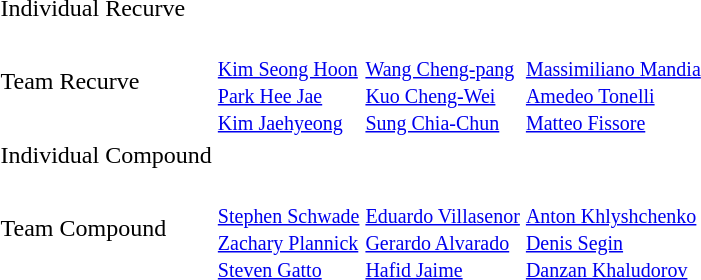<table>
<tr>
<td>Individual Recurve</td>
<td></td>
<td></td>
<td></td>
</tr>
<tr>
<td>Team Recurve</td>
<td><br><small><a href='#'>Kim Seong Hoon</a> <br><a href='#'>Park Hee Jae</a><br><a href='#'>Kim Jaehyeong</a></small></td>
<td><br><small><a href='#'>Wang Cheng-pang</a> <br><a href='#'>Kuo Cheng-Wei</a><br><a href='#'>Sung Chia-Chun</a></small></td>
<td><br><small><a href='#'>Massimiliano Mandia</a> <br><a href='#'>Amedeo Tonelli</a><br><a href='#'>Matteo Fissore</a></small></td>
</tr>
<tr>
<td>Individual Compound</td>
<td></td>
<td></td>
<td></td>
</tr>
<tr>
<td>Team  Compound</td>
<td><br><small><a href='#'>Stephen Schwade</a> <br><a href='#'>Zachary Plannick</a><br><a href='#'>Steven Gatto</a></small></td>
<td><br><small><a href='#'>Eduardo Villasenor</a> <br><a href='#'>Gerardo Alvarado</a><br><a href='#'>Hafid Jaime</a></small></td>
<td><br><small><a href='#'>Anton Khlyshchenko</a> <br><a href='#'>Denis Segin</a><br><a href='#'>Danzan Khaludorov</a></small></td>
</tr>
</table>
